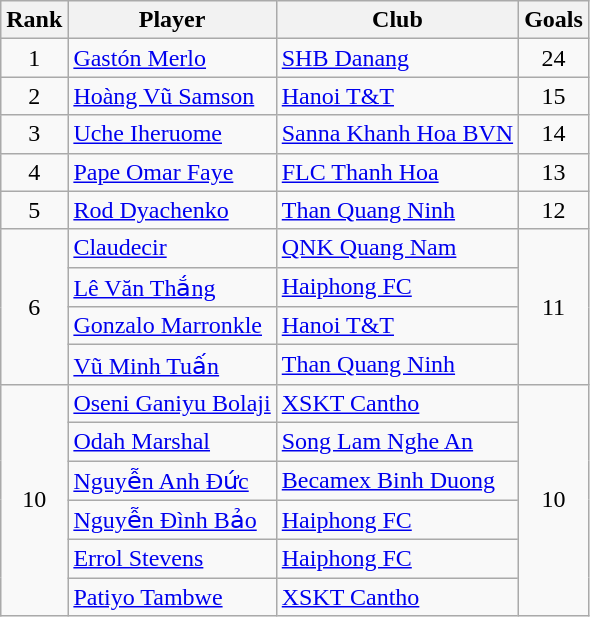<table class="wikitable" style="text-align:center;">
<tr>
<th>Rank</th>
<th>Player</th>
<th>Club</th>
<th>Goals</th>
</tr>
<tr>
<td>1</td>
<td align="left"> <a href='#'>Gastón Merlo</a></td>
<td align="left"><a href='#'>SHB Danang</a></td>
<td>24</td>
</tr>
<tr>
<td>2</td>
<td align="left"> <a href='#'>Hoàng Vũ Samson</a></td>
<td align="left"><a href='#'>Hanoi T&T</a></td>
<td>15</td>
</tr>
<tr>
<td>3</td>
<td align="left"> <a href='#'>Uche Iheruome</a></td>
<td align="left"><a href='#'>Sanna Khanh Hoa BVN</a></td>
<td>14</td>
</tr>
<tr>
<td>4</td>
<td align="left"> <a href='#'>Pape Omar Faye</a></td>
<td align="left"><a href='#'>FLC Thanh Hoa</a></td>
<td>13</td>
</tr>
<tr>
<td>5</td>
<td align="left"> <a href='#'>Rod Dyachenko</a></td>
<td align="left"><a href='#'>Than Quang Ninh</a></td>
<td>12</td>
</tr>
<tr>
<td rowspan=4>6</td>
<td align="left"> <a href='#'>Claudecir</a></td>
<td align="left"><a href='#'>QNK Quang Nam</a></td>
<td rowspan=4>11</td>
</tr>
<tr>
<td align="left"> <a href='#'>Lê Văn Thắng</a></td>
<td align="left"><a href='#'>Haiphong FC</a></td>
</tr>
<tr>
<td align="left"> <a href='#'>Gonzalo Marronkle</a></td>
<td align="left"><a href='#'>Hanoi T&T</a></td>
</tr>
<tr>
<td align="left"> <a href='#'>Vũ Minh Tuấn</a></td>
<td align="left"><a href='#'>Than Quang Ninh</a></td>
</tr>
<tr>
<td rowspan=6>10</td>
<td align="left"> <a href='#'>Oseni Ganiyu Bolaji</a></td>
<td align="left"><a href='#'>XSKT Cantho</a></td>
<td rowspan=6>10</td>
</tr>
<tr>
<td align="left"> <a href='#'>Odah Marshal</a></td>
<td align="left"><a href='#'>Song Lam Nghe An</a></td>
</tr>
<tr>
<td align="left"> <a href='#'>Nguyễn Anh Đức</a></td>
<td align="left"><a href='#'>Becamex Binh Duong</a></td>
</tr>
<tr>
<td align="left"> <a href='#'>Nguyễn Đình Bảo</a></td>
<td align="left"><a href='#'>Haiphong FC</a></td>
</tr>
<tr>
<td align="left"> <a href='#'>Errol Stevens</a></td>
<td align="left"><a href='#'>Haiphong FC</a></td>
</tr>
<tr>
<td align="left"> <a href='#'>Patiyo Tambwe</a></td>
<td align="left"><a href='#'>XSKT Cantho</a></td>
</tr>
</table>
